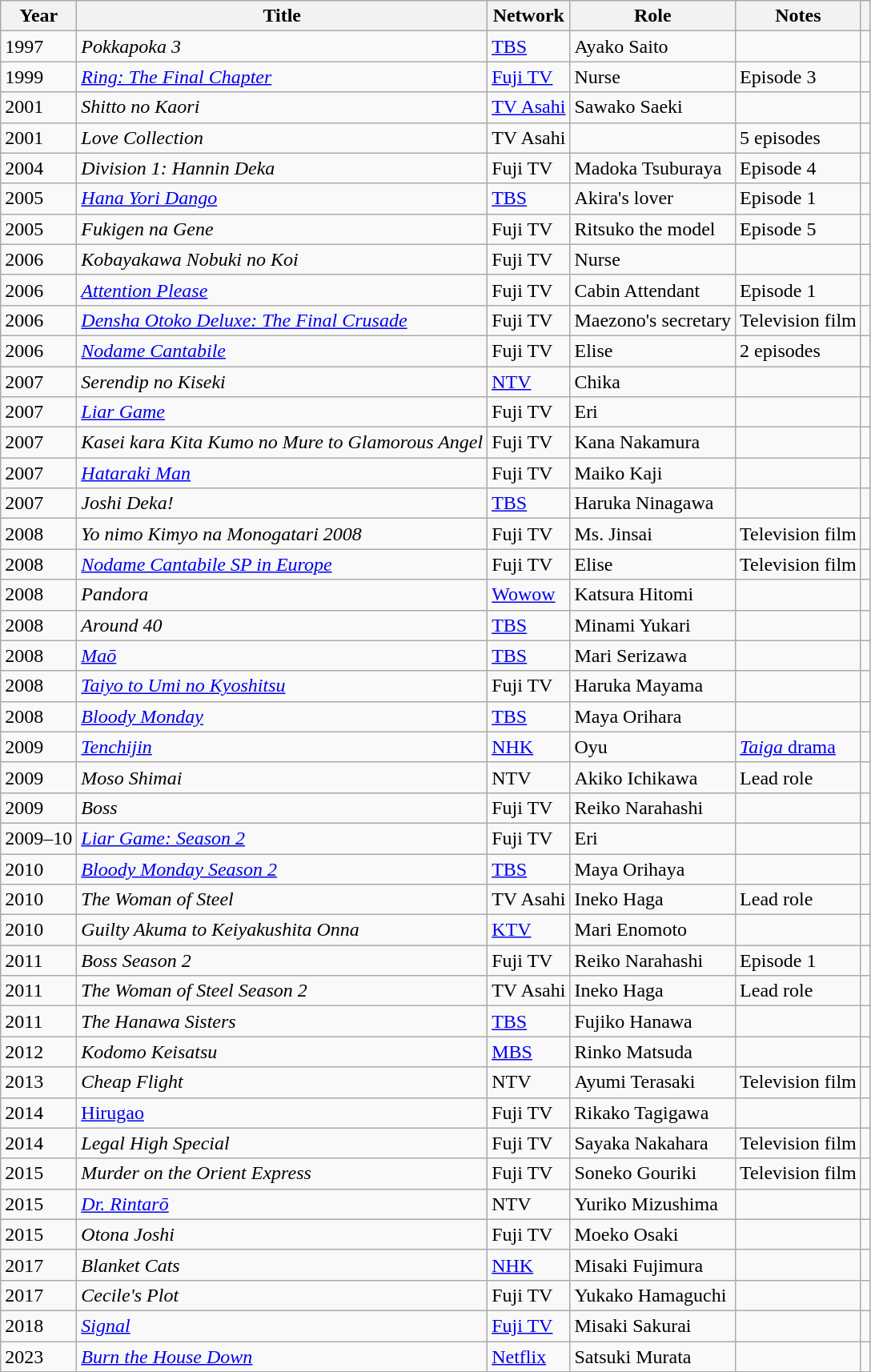<table class="wikitable plainrowheaders sortable">
<tr>
<th scope="col">Year</th>
<th scope="col">Title</th>
<th scope="col">Network</th>
<th scope="col">Role</th>
<th scope="col" class="unsortable">Notes</th>
<th scope="col" class="unsortable"></th>
</tr>
<tr>
<td>1997</td>
<td><em>Pokkapoka 3</em></td>
<td><a href='#'>TBS</a></td>
<td>Ayako Saito</td>
<td></td>
<td></td>
</tr>
<tr>
<td>1999</td>
<td><em><a href='#'>Ring: The Final Chapter</a></em></td>
<td><a href='#'>Fuji TV</a></td>
<td>Nurse</td>
<td>Episode 3</td>
<td></td>
</tr>
<tr>
<td>2001</td>
<td><em>Shitto no Kaori</em></td>
<td><a href='#'>TV Asahi</a></td>
<td>Sawako Saeki</td>
<td></td>
<td></td>
</tr>
<tr>
<td>2001</td>
<td><em>Love Collection</em></td>
<td>TV Asahi</td>
<td></td>
<td>5 episodes</td>
<td></td>
</tr>
<tr>
<td>2004</td>
<td><em>Division 1: Hannin Deka</em></td>
<td>Fuji TV</td>
<td>Madoka Tsuburaya</td>
<td>Episode 4</td>
<td></td>
</tr>
<tr>
<td>2005</td>
<td><em><a href='#'>Hana Yori Dango</a></em></td>
<td><a href='#'>TBS</a></td>
<td>Akira's lover</td>
<td>Episode 1</td>
<td></td>
</tr>
<tr>
<td>2005</td>
<td><em>Fukigen na Gene</em></td>
<td>Fuji TV</td>
<td>Ritsuko the model</td>
<td>Episode 5</td>
<td></td>
</tr>
<tr>
<td>2006</td>
<td><em>Kobayakawa Nobuki no Koi</em></td>
<td>Fuji TV</td>
<td>Nurse</td>
<td></td>
<td></td>
</tr>
<tr>
<td>2006</td>
<td><em><a href='#'>Attention Please</a></em></td>
<td>Fuji TV</td>
<td>Cabin Attendant</td>
<td>Episode 1</td>
<td></td>
</tr>
<tr>
<td>2006</td>
<td><em><a href='#'>Densha Otoko Deluxe: The Final Crusade</a></em></td>
<td>Fuji TV</td>
<td>Maezono's secretary</td>
<td>Television film</td>
<td></td>
</tr>
<tr>
<td>2006</td>
<td><em><a href='#'>Nodame Cantabile</a></em></td>
<td>Fuji TV</td>
<td>Elise</td>
<td>2 episodes</td>
<td></td>
</tr>
<tr>
<td>2007</td>
<td><em>Serendip no Kiseki</em></td>
<td><a href='#'>NTV</a></td>
<td>Chika</td>
<td></td>
<td></td>
</tr>
<tr>
<td>2007</td>
<td><em><a href='#'>Liar Game</a></em></td>
<td>Fuji TV</td>
<td>Eri</td>
<td></td>
<td></td>
</tr>
<tr>
<td>2007</td>
<td><em>Kasei kara Kita Kumo no Mure to Glamorous Angel</em></td>
<td>Fuji TV</td>
<td>Kana Nakamura</td>
<td></td>
<td></td>
</tr>
<tr>
<td>2007</td>
<td><em><a href='#'>Hataraki Man</a></em></td>
<td>Fuji TV</td>
<td>Maiko Kaji</td>
<td></td>
<td></td>
</tr>
<tr>
<td>2007</td>
<td><em>Joshi Deka!</em></td>
<td><a href='#'>TBS</a></td>
<td>Haruka Ninagawa</td>
<td></td>
<td></td>
</tr>
<tr>
<td>2008</td>
<td><em>Yo nimo Kimyo na Monogatari 2008</em></td>
<td>Fuji TV</td>
<td>Ms. Jinsai</td>
<td>Television film</td>
<td></td>
</tr>
<tr>
<td>2008</td>
<td><em><a href='#'>Nodame Cantabile SP in Europe</a></em></td>
<td>Fuji TV</td>
<td>Elise</td>
<td>Television film</td>
<td></td>
</tr>
<tr>
<td>2008</td>
<td><em>Pandora</em></td>
<td><a href='#'>Wowow</a></td>
<td>Katsura Hitomi</td>
<td></td>
<td></td>
</tr>
<tr>
<td>2008</td>
<td><em>Around 40</em></td>
<td><a href='#'>TBS</a></td>
<td>Minami Yukari</td>
<td></td>
<td></td>
</tr>
<tr>
<td>2008</td>
<td><em><a href='#'>Maō</a></em></td>
<td><a href='#'>TBS</a></td>
<td>Mari Serizawa</td>
<td></td>
<td></td>
</tr>
<tr>
<td>2008</td>
<td><em><a href='#'>Taiyo to Umi no Kyoshitsu</a></em></td>
<td>Fuji TV</td>
<td>Haruka Mayama</td>
<td></td>
<td></td>
</tr>
<tr>
<td>2008</td>
<td><em><a href='#'>Bloody Monday</a></em></td>
<td><a href='#'>TBS</a></td>
<td>Maya Orihara</td>
<td></td>
<td></td>
</tr>
<tr>
<td>2009</td>
<td><em><a href='#'>Tenchijin</a></em></td>
<td><a href='#'>NHK</a></td>
<td>Oyu</td>
<td><a href='#'><em>Taiga</em> drama</a></td>
<td></td>
</tr>
<tr>
<td>2009</td>
<td><em>Moso Shimai</em></td>
<td>NTV</td>
<td>Akiko Ichikawa</td>
<td>Lead role</td>
<td></td>
</tr>
<tr>
<td>2009</td>
<td><em>Boss</em></td>
<td>Fuji TV</td>
<td>Reiko Narahashi</td>
<td></td>
<td></td>
</tr>
<tr>
<td>2009–10</td>
<td><em><a href='#'>Liar Game: Season 2</a></em></td>
<td>Fuji TV</td>
<td>Eri</td>
<td></td>
<td></td>
</tr>
<tr>
<td>2010</td>
<td><em><a href='#'>Bloody Monday Season 2</a></em></td>
<td><a href='#'>TBS</a></td>
<td>Maya Orihaya</td>
<td></td>
<td></td>
</tr>
<tr>
<td>2010</td>
<td><em>The Woman of Steel</em></td>
<td>TV Asahi</td>
<td>Ineko Haga</td>
<td>Lead role</td>
<td></td>
</tr>
<tr>
<td>2010</td>
<td><em>Guilty Akuma to Keiyakushita Onna</em></td>
<td><a href='#'>KTV</a></td>
<td>Mari Enomoto</td>
<td></td>
<td></td>
</tr>
<tr>
<td>2011</td>
<td><em>Boss Season 2</em></td>
<td>Fuji TV</td>
<td>Reiko Narahashi</td>
<td>Episode 1</td>
<td></td>
</tr>
<tr>
<td>2011</td>
<td><em>The Woman of Steel Season 2</em></td>
<td>TV Asahi</td>
<td>Ineko Haga</td>
<td>Lead role</td>
<td></td>
</tr>
<tr>
<td>2011</td>
<td><em>The Hanawa Sisters</em></td>
<td><a href='#'>TBS</a></td>
<td>Fujiko Hanawa</td>
<td></td>
<td></td>
</tr>
<tr>
<td>2012</td>
<td><em>Kodomo Keisatsu</em></td>
<td><a href='#'>MBS</a></td>
<td>Rinko Matsuda</td>
<td></td>
<td></td>
</tr>
<tr>
<td>2013</td>
<td><em>Cheap Flight</em></td>
<td>NTV</td>
<td>Ayumi Terasaki</td>
<td>Television film</td>
<td></td>
</tr>
<tr>
<td>2014</td>
<td><a href='#'>Hirugao</a></td>
<td>Fuji TV</td>
<td>Rikako Tagigawa</td>
<td></td>
<td></td>
</tr>
<tr>
<td>2014</td>
<td><em>Legal High Special</em></td>
<td>Fuji TV</td>
<td>Sayaka Nakahara</td>
<td>Television film</td>
<td></td>
</tr>
<tr>
<td>2015</td>
<td><em>Murder on the Orient Express</em></td>
<td>Fuji TV</td>
<td>Soneko Gouriki</td>
<td>Television film</td>
<td></td>
</tr>
<tr>
<td>2015</td>
<td><em><a href='#'>Dr. Rintarō</a></em></td>
<td>NTV</td>
<td>Yuriko Mizushima</td>
<td></td>
<td></td>
</tr>
<tr>
<td>2015</td>
<td><em>Otona Joshi</em></td>
<td>Fuji TV</td>
<td>Moeko Osaki</td>
<td></td>
<td></td>
</tr>
<tr>
<td>2017</td>
<td><em>Blanket Cats</em></td>
<td><a href='#'>NHK</a></td>
<td>Misaki Fujimura</td>
<td></td>
<td></td>
</tr>
<tr>
<td>2017</td>
<td><em>Cecile's Plot</em></td>
<td>Fuji TV</td>
<td>Yukako Hamaguchi</td>
<td></td>
<td></td>
</tr>
<tr>
<td>2018</td>
<td><em><a href='#'>Signal</a></em></td>
<td><a href='#'>Fuji TV</a></td>
<td>Misaki Sakurai</td>
<td></td>
<td></td>
</tr>
<tr>
<td>2023</td>
<td><em><a href='#'>Burn the House Down</a></em></td>
<td><a href='#'>Netflix</a></td>
<td>Satsuki Murata</td>
<td></td>
<td></td>
</tr>
<tr>
</tr>
</table>
